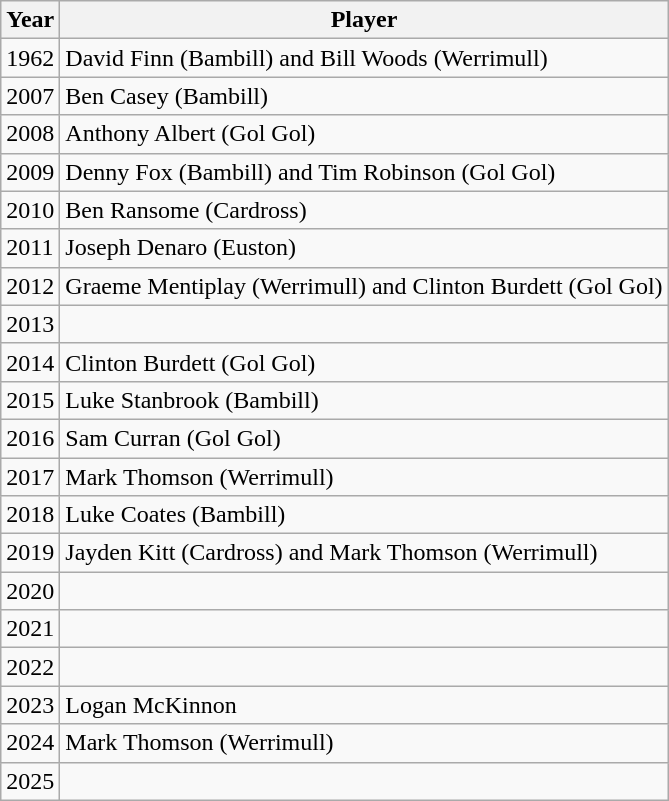<table class="wikitable">
<tr>
<th>Year</th>
<th>Player</th>
</tr>
<tr>
<td>1962</td>
<td>David Finn (Bambill) and Bill Woods (Werrimull)</td>
</tr>
<tr>
<td>2007</td>
<td>Ben Casey (Bambill)</td>
</tr>
<tr>
<td>2008</td>
<td>Anthony Albert (Gol Gol)</td>
</tr>
<tr>
<td>2009</td>
<td>Denny Fox (Bambill) and Tim Robinson (Gol Gol)</td>
</tr>
<tr>
<td>2010</td>
<td>Ben Ransome (Cardross)</td>
</tr>
<tr>
<td>2011</td>
<td>Joseph Denaro (Euston)</td>
</tr>
<tr>
<td>2012</td>
<td>Graeme Mentiplay (Werrimull) and Clinton Burdett (Gol Gol)</td>
</tr>
<tr>
<td>2013</td>
<td></td>
</tr>
<tr>
<td>2014</td>
<td>Clinton Burdett (Gol Gol)</td>
</tr>
<tr>
<td>2015</td>
<td>Luke Stanbrook (Bambill)</td>
</tr>
<tr>
<td>2016</td>
<td>Sam Curran (Gol Gol)</td>
</tr>
<tr>
<td>2017</td>
<td>Mark Thomson (Werrimull)</td>
</tr>
<tr>
<td>2018</td>
<td>Luke Coates (Bambill)</td>
</tr>
<tr>
<td>2019</td>
<td>Jayden Kitt (Cardross) and Mark Thomson (Werrimull)</td>
</tr>
<tr>
<td>2020</td>
<td></td>
</tr>
<tr>
<td>2021</td>
<td></td>
</tr>
<tr>
<td>2022</td>
<td></td>
</tr>
<tr>
<td>2023</td>
<td>Logan McKinnon</td>
</tr>
<tr>
<td>2024</td>
<td>Mark Thomson (Werrimull)</td>
</tr>
<tr>
<td>2025</td>
<td></td>
</tr>
</table>
